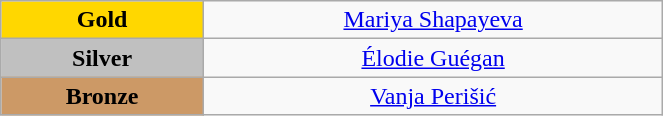<table class="wikitable" style="text-align:center; " width="35%">
<tr>
<td bgcolor="gold"><strong>Gold</strong></td>
<td><a href='#'>Mariya Shapayeva</a><br>  <small><em></em></small></td>
</tr>
<tr>
<td bgcolor="silver"><strong>Silver</strong></td>
<td><a href='#'>Élodie Guégan</a><br>  <small><em></em></small></td>
</tr>
<tr>
<td bgcolor="CC9966"><strong>Bronze</strong></td>
<td><a href='#'>Vanja Perišić</a><br>  <small><em></em></small></td>
</tr>
</table>
